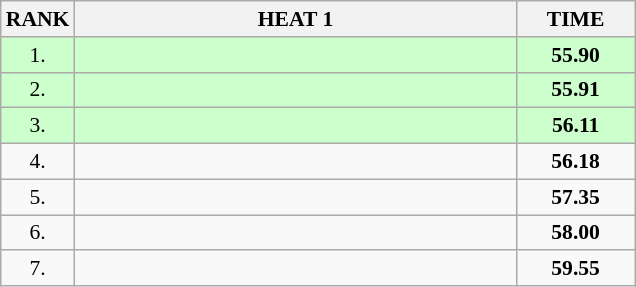<table class="wikitable" style="border-collapse: collapse; font-size: 90%;">
<tr>
<th>RANK</th>
<th style="width: 20em">HEAT 1</th>
<th style="width: 5em">TIME</th>
</tr>
<tr style="background:#ccffcc;">
<td align="center">1.</td>
<td></td>
<td align="center"><strong>55.90</strong></td>
</tr>
<tr style="background:#ccffcc;">
<td align="center">2.</td>
<td></td>
<td align="center"><strong>55.91</strong></td>
</tr>
<tr style="background:#ccffcc;">
<td align="center">3.</td>
<td></td>
<td align="center"><strong>56.11</strong></td>
</tr>
<tr>
<td align="center">4.</td>
<td></td>
<td align="center"><strong>56.18</strong></td>
</tr>
<tr>
<td align="center">5.</td>
<td></td>
<td align="center"><strong>57.35</strong></td>
</tr>
<tr>
<td align="center">6.</td>
<td></td>
<td align="center"><strong>58.00</strong></td>
</tr>
<tr>
<td align="center">7.</td>
<td></td>
<td align="center"><strong>59.55</strong></td>
</tr>
</table>
